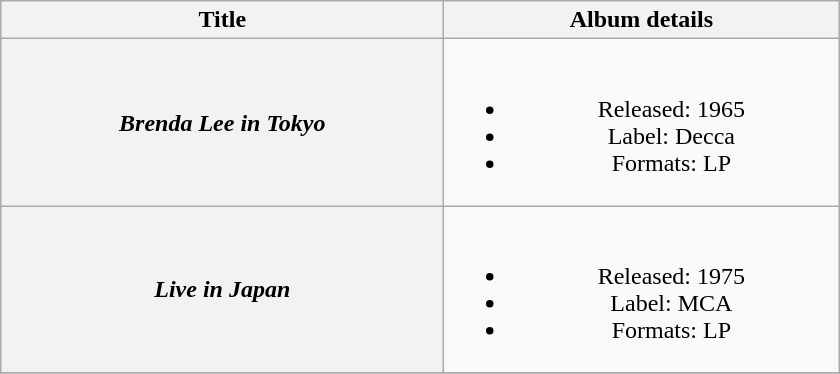<table class="wikitable plainrowheaders" style="text-align:center;">
<tr>
<th scope="col" style="width:18em;">Title</th>
<th scope="col" style="width:16em;">Album details</th>
</tr>
<tr>
<th scope="row"><em>Brenda Lee in Tokyo</em></th>
<td><br><ul><li>Released: 1965</li><li>Label: Decca</li><li>Formats: LP</li></ul></td>
</tr>
<tr>
<th scope="row"><em>Live in Japan</em></th>
<td><br><ul><li>Released: 1975</li><li>Label: MCA</li><li>Formats: LP</li></ul></td>
</tr>
<tr>
</tr>
</table>
